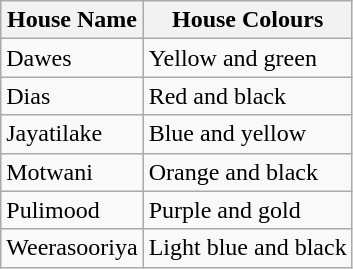<table class="wikitable">
<tr>
<th>House Name</th>
<th>House Colours</th>
</tr>
<tr>
<td>Dawes</td>
<td>Yellow and green<br> </td>
</tr>
<tr>
<td>Dias</td>
<td>Red and black<br> </td>
</tr>
<tr>
<td>Jayatilake</td>
<td>Blue and yellow<br> </td>
</tr>
<tr>
<td>Motwani</td>
<td>Orange and black<br> </td>
</tr>
<tr>
<td>Pulimood</td>
<td>Purple and gold<br> </td>
</tr>
<tr>
<td>Weerasooriya</td>
<td>Light blue and black<br> </td>
</tr>
</table>
